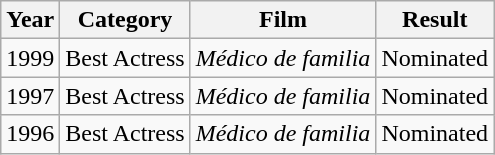<table class="wikitable">
<tr>
<th><strong>Year</strong></th>
<th><strong>Category</strong></th>
<th><strong>Film</strong></th>
<th><strong>Result</strong></th>
</tr>
<tr>
<td>1999</td>
<td>Best Actress</td>
<td><em>Médico de familia</em></td>
<td>Nominated</td>
</tr>
<tr>
<td>1997</td>
<td>Best Actress</td>
<td><em>Médico de familia</em></td>
<td>Nominated</td>
</tr>
<tr>
<td>1996</td>
<td>Best Actress</td>
<td><em>Médico de familia</em></td>
<td>Nominated</td>
</tr>
</table>
